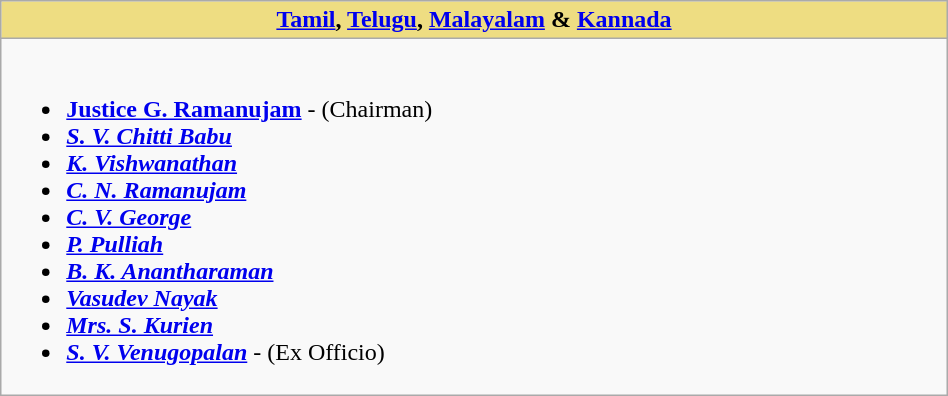<table class="wikitable" width=50% |>
<tr>
<th !  style="background:#eedd82; text-align:center; width:50%;"><a href='#'>Tamil</a>, <a href='#'>Telugu</a>, <a href='#'>Malayalam</a> & <a href='#'>Kannada</a></th>
</tr>
<tr>
<td valign="top"><br><ul><li><strong><a href='#'>Justice G. Ramanujam</a></strong> - (Chairman)</li><li><strong><em><a href='#'>S. V. Chitti Babu</a></em></strong></li><li><strong><em><a href='#'>K. Vishwanathan</a></em></strong></li><li><strong><em><a href='#'>C. N. Ramanujam</a></em></strong></li><li><strong><em><a href='#'>C. V. George</a></em></strong></li><li><strong><em><a href='#'>P. Pulliah</a></em></strong></li><li><strong><em><a href='#'>B. K. Anantharaman</a></em></strong></li><li><strong><em><a href='#'>Vasudev Nayak</a></em></strong></li><li><strong><em><a href='#'>Mrs. S. Kurien</a></em></strong></li><li><strong><em><a href='#'>S. V. Venugopalan</a></em></strong> - (Ex Officio)</li></ul></td>
</tr>
</table>
